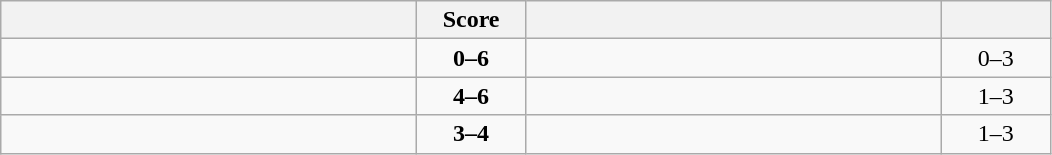<table class="wikitable" style="text-align: center; ">
<tr>
<th align="right" width="270"></th>
<th width="65">Score</th>
<th align="left" width="270"></th>
<th width="65"></th>
</tr>
<tr>
<td align="left"></td>
<td><strong>0–6</strong></td>
<td align="left"><strong></strong></td>
<td>0–3 <strong></strong></td>
</tr>
<tr>
<td align="left"></td>
<td><strong>4–6</strong></td>
<td align="left"><strong></strong></td>
<td>1–3 <strong></strong></td>
</tr>
<tr>
<td align="left"></td>
<td><strong>3–4</strong></td>
<td align="left"><strong></strong></td>
<td>1–3 <strong></strong></td>
</tr>
</table>
